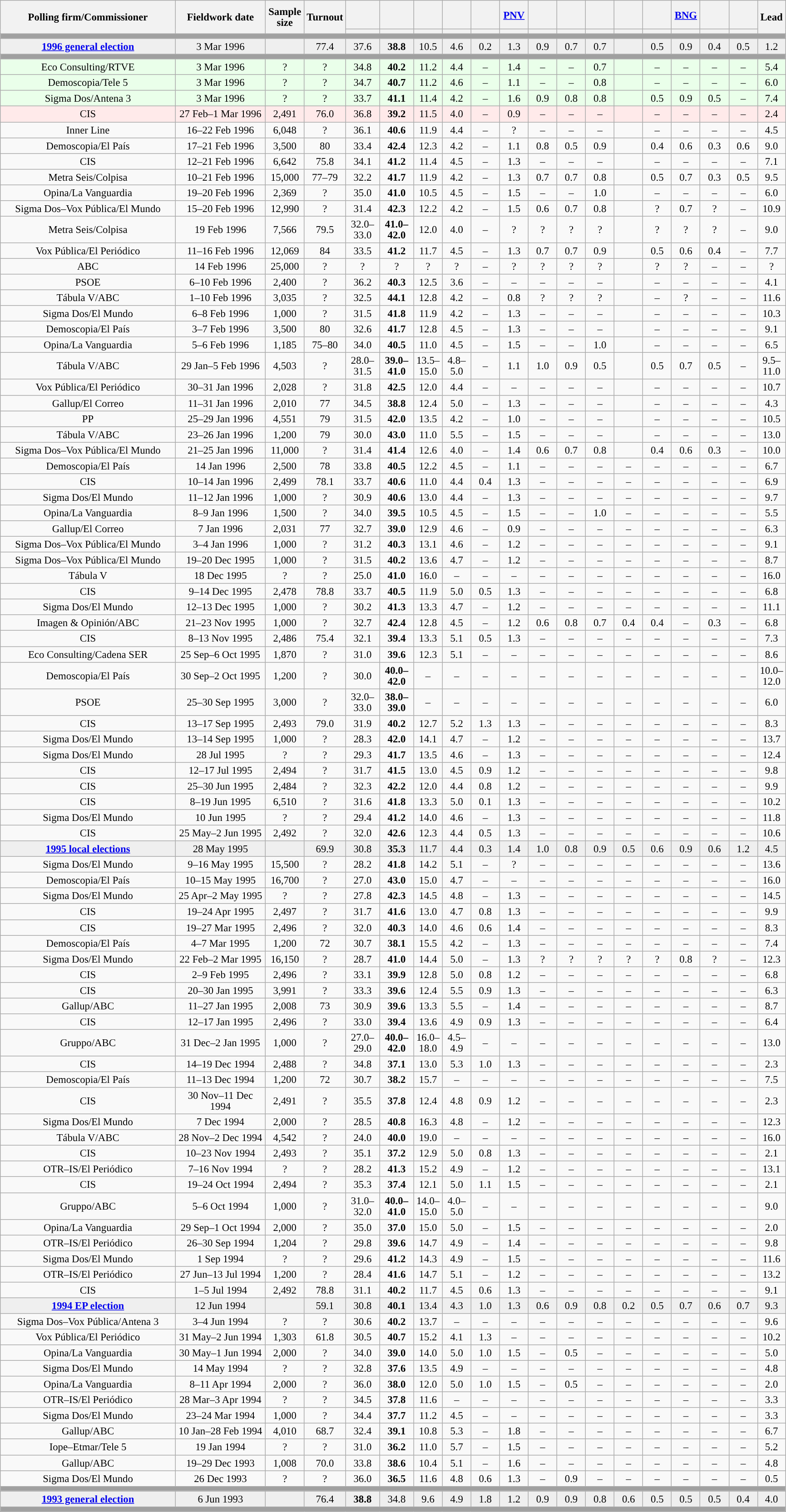<table class="wikitable collapsible" style="text-align:center; font-size:95%; line-height:16px;">
<tr style="height:42px;">
<th style="width:250px;" rowspan="2">Polling firm/Commissioner</th>
<th style="width:125px;" rowspan="2">Fieldwork date</th>
<th style="width:50px;" rowspan="2">Sample size</th>
<th style="width:45px;" rowspan="2">Turnout</th>
<th style="width:43px;"></th>
<th style="width:43px;"></th>
<th style="width:35px;"></th>
<th style="width:35px;"></th>
<th style="width:35px;"></th>
<th style="width:35px;"><a href='#'>PNV</a></th>
<th style="width:35px;"></th>
<th style="width:35px;"></th>
<th style="width:35px;"></th>
<th style="width:35px;"></th>
<th style="width:35px;"></th>
<th style="width:35px;"><a href='#'>BNG</a></th>
<th style="width:35px;"></th>
<th style="width:35px;"></th>
<th style="width:30px;" rowspan="2">Lead</th>
</tr>
<tr>
<th style="color:inherit;background:"></th>
<th style="color:inherit;background:"></th>
<th style="color:inherit;background:"></th>
<th style="color:inherit;background:"></th>
<th style="color:inherit;background:"></th>
<th style="color:inherit;background:"></th>
<th style="color:inherit;background:"></th>
<th style="color:inherit;background:"></th>
<th style="color:inherit;background:"></th>
<th style="color:inherit;background:"></th>
<th style="color:inherit;background:"></th>
<th style="color:inherit;background:"></th>
<th style="color:inherit;background:"></th>
<th style="color:inherit;background:"></th>
</tr>
<tr>
<td colspan="19" style="background:#A0A0A0"></td>
</tr>
<tr style="background:#EFEFEF;">
<td><strong><a href='#'>1996 general election</a></strong></td>
<td>3 Mar 1996</td>
<td></td>
<td>77.4</td>
<td>37.6<br></td>
<td><strong>38.8</strong><br></td>
<td>10.5<br></td>
<td>4.6<br></td>
<td>0.2<br></td>
<td>1.3<br></td>
<td>0.9<br></td>
<td>0.7<br></td>
<td>0.7<br></td>
<td></td>
<td>0.5<br></td>
<td>0.9<br></td>
<td>0.4<br></td>
<td>0.5<br></td>
<td style="background:">1.2</td>
</tr>
<tr>
<td colspan="19" style="background:#A0A0A0"></td>
</tr>
<tr style="background:#EAFFEA;">
<td>Eco Consulting/RTVE</td>
<td>3 Mar 1996</td>
<td>?</td>
<td>?</td>
<td>34.8<br></td>
<td><strong>40.2</strong><br></td>
<td>11.2<br></td>
<td>4.4<br></td>
<td>–</td>
<td>1.4<br></td>
<td>–</td>
<td>–</td>
<td>0.7<br></td>
<td></td>
<td>–</td>
<td>–</td>
<td>–</td>
<td>–</td>
<td style="background:">5.4</td>
</tr>
<tr style="background:#EAFFEA;">
<td>Demoscopia/Tele 5</td>
<td>3 Mar 1996</td>
<td>?</td>
<td>?</td>
<td>34.7<br></td>
<td><strong>40.7</strong><br></td>
<td>11.2<br></td>
<td>4.6<br></td>
<td>–</td>
<td>1.1<br></td>
<td>–</td>
<td>–</td>
<td>0.8<br></td>
<td></td>
<td>–</td>
<td>–</td>
<td>–</td>
<td>–</td>
<td style="background:">6.0</td>
</tr>
<tr style="background:#EAFFEA;">
<td>Sigma Dos/Antena 3</td>
<td>3 Mar 1996</td>
<td>?</td>
<td>?</td>
<td>33.7<br></td>
<td><strong>41.1</strong><br></td>
<td>11.4<br></td>
<td>4.2<br></td>
<td>–</td>
<td>1.6<br></td>
<td>0.9<br></td>
<td>0.8<br></td>
<td>0.8<br></td>
<td></td>
<td>0.5<br></td>
<td>0.9<br></td>
<td>0.5<br></td>
<td>–</td>
<td style="background:">7.4</td>
</tr>
<tr style="background:#FFEAEA;">
<td>CIS</td>
<td>27 Feb–1 Mar 1996</td>
<td>2,491</td>
<td>76.0</td>
<td>36.8</td>
<td><strong>39.2</strong></td>
<td>11.5</td>
<td>4.0</td>
<td>–</td>
<td>0.9</td>
<td>–</td>
<td>–</td>
<td>–</td>
<td></td>
<td>–</td>
<td>–</td>
<td>–</td>
<td>–</td>
<td style="background:">2.4</td>
</tr>
<tr>
<td>Inner Line</td>
<td>16–22 Feb 1996</td>
<td>6,048</td>
<td>?</td>
<td>36.1<br></td>
<td><strong>40.6</strong><br></td>
<td>11.9<br></td>
<td>4.4<br></td>
<td>–</td>
<td>?<br></td>
<td>–</td>
<td>–</td>
<td>–</td>
<td></td>
<td>–</td>
<td>–</td>
<td>–</td>
<td>–</td>
<td style="background:">4.5</td>
</tr>
<tr>
<td>Demoscopia/El País</td>
<td>17–21 Feb 1996</td>
<td>3,500</td>
<td>80</td>
<td>33.4<br></td>
<td><strong>42.4</strong><br></td>
<td>12.3<br></td>
<td>4.2<br></td>
<td>–</td>
<td>1.1<br></td>
<td>0.8<br></td>
<td>0.5<br></td>
<td>0.9<br></td>
<td></td>
<td>0.4<br></td>
<td>0.6<br></td>
<td>0.3<br></td>
<td>0.6<br></td>
<td style="background:">9.0</td>
</tr>
<tr>
<td>CIS</td>
<td>12–21 Feb 1996</td>
<td>6,642</td>
<td>75.8</td>
<td>34.1</td>
<td><strong>41.2</strong></td>
<td>11.4</td>
<td>4.5</td>
<td>–</td>
<td>1.3</td>
<td>–</td>
<td>–</td>
<td>–</td>
<td></td>
<td>–</td>
<td>–</td>
<td>–</td>
<td>–</td>
<td style="background:">7.1</td>
</tr>
<tr>
<td>Metra Seis/Colpisa</td>
<td>10–21 Feb 1996</td>
<td>15,000</td>
<td>77–79</td>
<td>32.2<br></td>
<td><strong>41.7</strong><br></td>
<td>11.9<br></td>
<td>4.2<br></td>
<td>–</td>
<td>1.3<br></td>
<td>0.7<br></td>
<td>0.7<br></td>
<td>0.8<br></td>
<td></td>
<td>0.5<br></td>
<td>0.7<br></td>
<td>0.3<br></td>
<td>0.5<br></td>
<td style="background:">9.5</td>
</tr>
<tr>
<td>Opina/La Vanguardia</td>
<td>19–20 Feb 1996</td>
<td>2,369</td>
<td>?</td>
<td>35.0<br></td>
<td><strong>41.0</strong><br></td>
<td>10.5<br></td>
<td>4.5<br></td>
<td>–</td>
<td>1.5<br></td>
<td>–</td>
<td>–</td>
<td>1.0<br></td>
<td></td>
<td>–</td>
<td>–</td>
<td>–</td>
<td>–</td>
<td style="background:">6.0</td>
</tr>
<tr>
<td>Sigma Dos–Vox Pública/El Mundo</td>
<td>15–20 Feb 1996</td>
<td>12,990</td>
<td>?</td>
<td>31.4<br></td>
<td><strong>42.3</strong><br></td>
<td>12.2<br></td>
<td>4.2<br></td>
<td>–</td>
<td>1.5<br></td>
<td>0.6<br></td>
<td>0.7<br></td>
<td>0.8<br></td>
<td></td>
<td>?<br></td>
<td>0.7<br></td>
<td>?<br></td>
<td>–</td>
<td style="background:">10.9</td>
</tr>
<tr>
<td>Metra Seis/Colpisa</td>
<td>19 Feb 1996</td>
<td>7,566</td>
<td>79.5</td>
<td>32.0–<br>33.0<br></td>
<td><strong>41.0–<br>42.0</strong><br></td>
<td>12.0<br></td>
<td>4.0<br></td>
<td>–</td>
<td>?<br></td>
<td>?<br></td>
<td>?<br></td>
<td>?<br></td>
<td></td>
<td>?<br></td>
<td>?<br></td>
<td>?<br></td>
<td>–</td>
<td style="background:">9.0</td>
</tr>
<tr>
<td>Vox Pública/El Periódico</td>
<td>11–16 Feb 1996</td>
<td>12,069</td>
<td>84</td>
<td>33.5<br></td>
<td><strong>41.2</strong><br></td>
<td>11.7<br></td>
<td>4.5<br></td>
<td>–</td>
<td>1.3<br></td>
<td>0.7<br></td>
<td>0.7<br></td>
<td>0.9<br></td>
<td></td>
<td>0.5<br></td>
<td>0.6<br></td>
<td>0.4<br></td>
<td>–</td>
<td style="background:">7.7</td>
</tr>
<tr>
<td>ABC</td>
<td>14 Feb 1996</td>
<td>25,000</td>
<td>?</td>
<td>?<br></td>
<td>?<br></td>
<td>?<br></td>
<td>?<br></td>
<td>–</td>
<td>?<br></td>
<td>?<br></td>
<td>?<br></td>
<td>?<br></td>
<td></td>
<td>?<br></td>
<td>?<br></td>
<td>–</td>
<td>–</td>
<td style="background:">?</td>
</tr>
<tr>
<td>PSOE</td>
<td>6–10 Feb 1996</td>
<td>2,400</td>
<td>?</td>
<td>36.2</td>
<td><strong>40.3</strong></td>
<td>12.5</td>
<td>3.6</td>
<td>–</td>
<td>–</td>
<td>–</td>
<td>–</td>
<td>–</td>
<td></td>
<td>–</td>
<td>–</td>
<td>–</td>
<td>–</td>
<td style="background:">4.1</td>
</tr>
<tr>
<td>Tábula V/ABC</td>
<td>1–10 Feb 1996</td>
<td>3,035</td>
<td>?</td>
<td>32.5<br></td>
<td><strong>44.1</strong><br></td>
<td>12.8<br></td>
<td>4.2<br></td>
<td>–</td>
<td>0.8<br></td>
<td>?<br></td>
<td>?<br></td>
<td>?<br></td>
<td></td>
<td>–</td>
<td>?<br></td>
<td>–</td>
<td>–</td>
<td style="background:">11.6</td>
</tr>
<tr>
<td>Sigma Dos/El Mundo</td>
<td>6–8 Feb 1996</td>
<td>1,000</td>
<td>?</td>
<td>31.5</td>
<td><strong>41.8</strong></td>
<td>11.9</td>
<td>4.2</td>
<td>–</td>
<td>1.3</td>
<td>–</td>
<td>–</td>
<td>–</td>
<td></td>
<td>–</td>
<td>–</td>
<td>–</td>
<td>–</td>
<td style="background:">10.3</td>
</tr>
<tr>
<td>Demoscopia/El País</td>
<td>3–7 Feb 1996</td>
<td>3,500</td>
<td>80</td>
<td>32.6</td>
<td><strong>41.7</strong></td>
<td>12.8</td>
<td>4.5</td>
<td>–</td>
<td>1.3</td>
<td>–</td>
<td>–</td>
<td>–</td>
<td></td>
<td>–</td>
<td>–</td>
<td>–</td>
<td>–</td>
<td style="background:">9.1</td>
</tr>
<tr>
<td>Opina/La Vanguardia</td>
<td>5–6 Feb 1996</td>
<td>1,185</td>
<td>75–80</td>
<td>34.0<br></td>
<td><strong>40.5</strong><br></td>
<td>11.0<br></td>
<td>4.5<br></td>
<td>–</td>
<td>1.5<br></td>
<td>–</td>
<td>–</td>
<td>1.0<br></td>
<td></td>
<td>–</td>
<td>–</td>
<td>–</td>
<td>–</td>
<td style="background:">6.5</td>
</tr>
<tr>
<td>Tábula V/ABC</td>
<td>29 Jan–5 Feb 1996</td>
<td>4,503</td>
<td>?</td>
<td>28.0–<br>31.5<br></td>
<td><strong>39.0–<br>41.0</strong><br></td>
<td>13.5–<br>15.0<br></td>
<td>4.8–<br>5.0<br></td>
<td>–</td>
<td>1.1<br></td>
<td>1.0<br></td>
<td>0.9<br></td>
<td>0.5<br></td>
<td></td>
<td>0.5<br></td>
<td>0.7<br></td>
<td>0.5<br></td>
<td>–</td>
<td style="background:">9.5–<br>11.0</td>
</tr>
<tr>
<td>Vox Pública/El Periódico</td>
<td>30–31 Jan 1996</td>
<td>2,028</td>
<td>?</td>
<td>31.8</td>
<td><strong>42.5</strong></td>
<td>12.0</td>
<td>4.4</td>
<td>–</td>
<td>–</td>
<td>–</td>
<td>–</td>
<td>–</td>
<td></td>
<td>–</td>
<td>–</td>
<td>–</td>
<td>–</td>
<td style="background:">10.7</td>
</tr>
<tr>
<td>Gallup/El Correo</td>
<td>11–31 Jan 1996</td>
<td>2,010</td>
<td>77</td>
<td>34.5</td>
<td><strong>38.8</strong></td>
<td>12.4</td>
<td>5.0</td>
<td>–</td>
<td>1.3</td>
<td>–</td>
<td>–</td>
<td>–</td>
<td></td>
<td>–</td>
<td>–</td>
<td>–</td>
<td>–</td>
<td style="background:">4.3</td>
</tr>
<tr>
<td>PP</td>
<td>25–29 Jan 1996</td>
<td>4,551</td>
<td>79</td>
<td>31.5</td>
<td><strong>42.0</strong></td>
<td>13.5</td>
<td>4.2</td>
<td>–</td>
<td>1.0</td>
<td>–</td>
<td>–</td>
<td>–</td>
<td></td>
<td>–</td>
<td>–</td>
<td>–</td>
<td>–</td>
<td style="background:">10.5</td>
</tr>
<tr>
<td>Tábula V/ABC</td>
<td>23–26 Jan 1996</td>
<td>1,200</td>
<td>79</td>
<td>30.0<br></td>
<td><strong>43.0</strong><br></td>
<td>11.0<br></td>
<td>5.5<br></td>
<td>–</td>
<td>1.5<br></td>
<td>–</td>
<td>–</td>
<td>–</td>
<td></td>
<td>–</td>
<td>–</td>
<td>–</td>
<td>–</td>
<td style="background:">13.0</td>
</tr>
<tr>
<td>Sigma Dos–Vox Pública/El Mundo</td>
<td>21–25 Jan 1996</td>
<td>11,000</td>
<td>?</td>
<td>31.4<br></td>
<td><strong>41.4</strong><br></td>
<td>12.6<br></td>
<td>4.0<br></td>
<td>–</td>
<td>1.4<br></td>
<td>0.6<br></td>
<td>0.7<br></td>
<td>0.8<br></td>
<td></td>
<td>0.4<br></td>
<td>0.6<br></td>
<td>0.3<br></td>
<td>–</td>
<td style="background:">10.0</td>
</tr>
<tr>
<td>Demoscopia/El País</td>
<td>14 Jan 1996</td>
<td>2,500</td>
<td>78</td>
<td>33.8</td>
<td><strong>40.5</strong></td>
<td>12.2</td>
<td>4.5</td>
<td>–</td>
<td>1.1</td>
<td>–</td>
<td>–</td>
<td>–</td>
<td>–</td>
<td>–</td>
<td>–</td>
<td>–</td>
<td>–</td>
<td style="background:">6.7</td>
</tr>
<tr>
<td>CIS</td>
<td>10–14 Jan 1996</td>
<td>2,499</td>
<td>78.1</td>
<td>33.7</td>
<td><strong>40.6</strong></td>
<td>11.0</td>
<td>4.4</td>
<td>0.4</td>
<td>1.3</td>
<td>–</td>
<td>–</td>
<td>–</td>
<td>–</td>
<td>–</td>
<td>–</td>
<td>–</td>
<td>–</td>
<td style="background:">6.9</td>
</tr>
<tr>
<td>Sigma Dos/El Mundo</td>
<td>11–12 Jan 1996</td>
<td>1,000</td>
<td>?</td>
<td>30.9<br></td>
<td><strong>40.6</strong><br></td>
<td>13.0<br></td>
<td>4.4<br></td>
<td>–</td>
<td>1.3<br></td>
<td>–</td>
<td>–</td>
<td>–</td>
<td>–</td>
<td>–</td>
<td>–</td>
<td>–</td>
<td>–</td>
<td style="background:">9.7</td>
</tr>
<tr>
<td>Opina/La Vanguardia</td>
<td>8–9 Jan 1996</td>
<td>1,500</td>
<td>?</td>
<td>34.0<br></td>
<td><strong>39.5</strong><br></td>
<td>10.5<br></td>
<td>4.5<br></td>
<td>–</td>
<td>1.5<br></td>
<td>–</td>
<td>–</td>
<td>1.0<br></td>
<td>–</td>
<td>–</td>
<td>–</td>
<td>–</td>
<td>–</td>
<td style="background:">5.5</td>
</tr>
<tr>
<td>Gallup/El Correo</td>
<td>7 Jan 1996</td>
<td>2,031</td>
<td>77</td>
<td>32.7</td>
<td><strong>39.0</strong></td>
<td>12.9</td>
<td>4.6</td>
<td>–</td>
<td>0.9</td>
<td>–</td>
<td>–</td>
<td>–</td>
<td>–</td>
<td>–</td>
<td>–</td>
<td>–</td>
<td>–</td>
<td style="background:">6.3</td>
</tr>
<tr>
<td>Sigma Dos–Vox Pública/El Mundo<br></td>
<td>3–4 Jan 1996</td>
<td>1,000</td>
<td>?</td>
<td>31.2<br></td>
<td><strong>40.3</strong><br></td>
<td>13.1<br></td>
<td>4.6<br></td>
<td>–</td>
<td>1.2<br></td>
<td>–</td>
<td>–</td>
<td>–</td>
<td>–</td>
<td>–</td>
<td>–</td>
<td>–</td>
<td>–</td>
<td style="background:">9.1</td>
</tr>
<tr>
<td>Sigma Dos–Vox Pública/El Mundo</td>
<td>19–20 Dec 1995</td>
<td>1,000</td>
<td>?</td>
<td>31.5<br></td>
<td><strong>40.2</strong><br></td>
<td>13.6<br></td>
<td>4.7<br></td>
<td>–</td>
<td>1.2<br></td>
<td>–</td>
<td>–</td>
<td>–</td>
<td>–</td>
<td>–</td>
<td>–</td>
<td>–</td>
<td>–</td>
<td style="background:">8.7</td>
</tr>
<tr>
<td>Tábula V</td>
<td>18 Dec 1995</td>
<td>?</td>
<td>?</td>
<td>25.0</td>
<td><strong>41.0</strong></td>
<td>16.0</td>
<td>–</td>
<td>–</td>
<td>–</td>
<td>–</td>
<td>–</td>
<td>–</td>
<td>–</td>
<td>–</td>
<td>–</td>
<td>–</td>
<td>–</td>
<td style="background:">16.0</td>
</tr>
<tr>
<td>CIS</td>
<td>9–14 Dec 1995</td>
<td>2,478</td>
<td>78.8</td>
<td>33.7</td>
<td><strong>40.5</strong></td>
<td>11.9</td>
<td>5.0</td>
<td>0.5</td>
<td>1.3</td>
<td>–</td>
<td>–</td>
<td>–</td>
<td>–</td>
<td>–</td>
<td>–</td>
<td>–</td>
<td>–</td>
<td style="background:">6.8</td>
</tr>
<tr>
<td>Sigma Dos/El Mundo</td>
<td>12–13 Dec 1995</td>
<td>1,000</td>
<td>?</td>
<td>30.2</td>
<td><strong>41.3</strong></td>
<td>13.3</td>
<td>4.7</td>
<td>–</td>
<td>1.2</td>
<td>–</td>
<td>–</td>
<td>–</td>
<td>–</td>
<td>–</td>
<td>–</td>
<td>–</td>
<td>–</td>
<td style="background:">11.1</td>
</tr>
<tr>
<td>Imagen & Opinión/ABC</td>
<td>21–23 Nov 1995</td>
<td>1,000</td>
<td>?</td>
<td>32.7<br></td>
<td><strong>42.4</strong><br></td>
<td>12.8<br></td>
<td>4.5<br></td>
<td>–</td>
<td>1.2<br></td>
<td>0.6<br></td>
<td>0.8<br></td>
<td>0.7<br></td>
<td>0.4<br></td>
<td>0.4<br></td>
<td>–</td>
<td>0.3<br></td>
<td>–</td>
<td style="background:">6.8</td>
</tr>
<tr>
<td>CIS</td>
<td>8–13 Nov 1995</td>
<td>2,486</td>
<td>75.4</td>
<td>32.1</td>
<td><strong>39.4</strong></td>
<td>13.3</td>
<td>5.1</td>
<td>0.5</td>
<td>1.3</td>
<td>–</td>
<td>–</td>
<td>–</td>
<td>–</td>
<td>–</td>
<td>–</td>
<td>–</td>
<td>–</td>
<td style="background:">7.3</td>
</tr>
<tr>
<td>Eco Consulting/Cadena SER</td>
<td>25 Sep–6 Oct 1995</td>
<td>1,870</td>
<td>?</td>
<td>31.0</td>
<td><strong>39.6</strong></td>
<td>12.3</td>
<td>5.1</td>
<td>–</td>
<td>–</td>
<td>–</td>
<td>–</td>
<td>–</td>
<td>–</td>
<td>–</td>
<td>–</td>
<td>–</td>
<td>–</td>
<td style="background:">8.6</td>
</tr>
<tr>
<td>Demoscopia/El País</td>
<td>30 Sep–2 Oct 1995</td>
<td>1,200</td>
<td>?</td>
<td>30.0</td>
<td><strong>40.0–<br>42.0</strong></td>
<td>–</td>
<td>–</td>
<td>–</td>
<td>–</td>
<td>–</td>
<td>–</td>
<td>–</td>
<td>–</td>
<td>–</td>
<td>–</td>
<td>–</td>
<td>–</td>
<td style="background:">10.0–<br>12.0</td>
</tr>
<tr>
<td>PSOE</td>
<td>25–30 Sep 1995</td>
<td>3,000</td>
<td>?</td>
<td>32.0–<br>33.0</td>
<td><strong>38.0–<br>39.0</strong></td>
<td>–</td>
<td>–</td>
<td>–</td>
<td>–</td>
<td>–</td>
<td>–</td>
<td>–</td>
<td>–</td>
<td>–</td>
<td>–</td>
<td>–</td>
<td>–</td>
<td style="background:">6.0</td>
</tr>
<tr>
<td>CIS</td>
<td>13–17 Sep 1995</td>
<td>2,493</td>
<td>79.0</td>
<td>31.9</td>
<td><strong>40.2</strong></td>
<td>12.7</td>
<td>5.2</td>
<td>1.3</td>
<td>1.3</td>
<td>–</td>
<td>–</td>
<td>–</td>
<td>–</td>
<td>–</td>
<td>–</td>
<td>–</td>
<td>–</td>
<td style="background:">8.3</td>
</tr>
<tr>
<td>Sigma Dos/El Mundo</td>
<td>13–14 Sep 1995</td>
<td>1,000</td>
<td>?</td>
<td>28.3</td>
<td><strong>42.0</strong></td>
<td>14.1</td>
<td>4.7</td>
<td>–</td>
<td>1.2</td>
<td>–</td>
<td>–</td>
<td>–</td>
<td>–</td>
<td>–</td>
<td>–</td>
<td>–</td>
<td>–</td>
<td style="background:">13.7</td>
</tr>
<tr>
<td>Sigma Dos/El Mundo</td>
<td>28 Jul 1995</td>
<td>?</td>
<td>?</td>
<td>29.3</td>
<td><strong>41.7</strong></td>
<td>13.5</td>
<td>4.6</td>
<td>–</td>
<td>1.3</td>
<td>–</td>
<td>–</td>
<td>–</td>
<td>–</td>
<td>–</td>
<td>–</td>
<td>–</td>
<td>–</td>
<td style="background:">12.4</td>
</tr>
<tr>
<td>CIS</td>
<td>12–17 Jul 1995</td>
<td>2,494</td>
<td>?</td>
<td>31.7</td>
<td><strong>41.5</strong></td>
<td>13.0</td>
<td>4.5</td>
<td>0.9</td>
<td>1.2</td>
<td>–</td>
<td>–</td>
<td>–</td>
<td>–</td>
<td>–</td>
<td>–</td>
<td>–</td>
<td>–</td>
<td style="background:">9.8</td>
</tr>
<tr>
<td>CIS</td>
<td>25–30 Jun 1995</td>
<td>2,484</td>
<td>?</td>
<td>32.3</td>
<td><strong>42.2</strong></td>
<td>12.0</td>
<td>4.4</td>
<td>0.8</td>
<td>1.2</td>
<td>–</td>
<td>–</td>
<td>–</td>
<td>–</td>
<td>–</td>
<td>–</td>
<td>–</td>
<td>–</td>
<td style="background:">9.9</td>
</tr>
<tr>
<td>CIS</td>
<td>8–19 Jun 1995</td>
<td>6,510</td>
<td>?</td>
<td>31.6</td>
<td><strong>41.8</strong></td>
<td>13.3</td>
<td>5.0</td>
<td>0.1</td>
<td>1.3</td>
<td>–</td>
<td>–</td>
<td>–</td>
<td>–</td>
<td>–</td>
<td>–</td>
<td>–</td>
<td>–</td>
<td style="background:">10.2</td>
</tr>
<tr>
<td>Sigma Dos/El Mundo</td>
<td>10 Jun 1995</td>
<td>?</td>
<td>?</td>
<td>29.4</td>
<td><strong>41.2</strong></td>
<td>14.0</td>
<td>4.6</td>
<td>–</td>
<td>1.3</td>
<td>–</td>
<td>–</td>
<td>–</td>
<td>–</td>
<td>–</td>
<td>–</td>
<td>–</td>
<td>–</td>
<td style="background:">11.8</td>
</tr>
<tr>
<td>CIS</td>
<td>25 May–2 Jun 1995</td>
<td>2,492</td>
<td>?</td>
<td>32.0</td>
<td><strong>42.6</strong></td>
<td>12.3</td>
<td>4.4</td>
<td>0.5</td>
<td>1.3</td>
<td>–</td>
<td>–</td>
<td>–</td>
<td>–</td>
<td>–</td>
<td>–</td>
<td>–</td>
<td>–</td>
<td style="background:">10.6</td>
</tr>
<tr style="background:#EFEFEF;">
<td><strong><a href='#'>1995 local elections</a></strong></td>
<td>28 May 1995</td>
<td></td>
<td>69.9</td>
<td>30.8</td>
<td><strong>35.3</strong></td>
<td>11.7</td>
<td>4.4</td>
<td>0.3</td>
<td>1.4</td>
<td>1.0</td>
<td>0.8</td>
<td>0.9</td>
<td>0.5</td>
<td>0.6</td>
<td>0.9</td>
<td>0.6</td>
<td>1.2</td>
<td style="background:">4.5</td>
</tr>
<tr>
<td>Sigma Dos/El Mundo</td>
<td>9–16 May 1995</td>
<td>15,500</td>
<td>?</td>
<td>28.2<br></td>
<td><strong>41.8</strong><br></td>
<td>14.2<br></td>
<td>5.1<br></td>
<td>–</td>
<td>?<br></td>
<td>–</td>
<td>–</td>
<td>–</td>
<td>–</td>
<td>–</td>
<td>–</td>
<td>–</td>
<td>–</td>
<td style="background:">13.6</td>
</tr>
<tr>
<td>Demoscopia/El País</td>
<td>10–15 May 1995</td>
<td>16,700</td>
<td>?</td>
<td>27.0</td>
<td><strong>43.0</strong></td>
<td>15.0</td>
<td>4.7</td>
<td>–</td>
<td>–</td>
<td>–</td>
<td>–</td>
<td>–</td>
<td>–</td>
<td>–</td>
<td>–</td>
<td>–</td>
<td>–</td>
<td style="background:">16.0</td>
</tr>
<tr>
<td>Sigma Dos/El Mundo</td>
<td>25 Apr–2 May 1995</td>
<td>?</td>
<td>?</td>
<td>27.8<br></td>
<td><strong>42.3</strong><br></td>
<td>14.5<br></td>
<td>4.8<br></td>
<td>–</td>
<td>1.3<br></td>
<td>–</td>
<td>–</td>
<td>–</td>
<td>–</td>
<td>–</td>
<td>–</td>
<td>–</td>
<td>–</td>
<td style="background:">14.5</td>
</tr>
<tr>
<td>CIS</td>
<td>19–24 Apr 1995</td>
<td>2,497</td>
<td>?</td>
<td>31.7</td>
<td><strong>41.6</strong></td>
<td>13.0</td>
<td>4.7</td>
<td>0.8</td>
<td>1.3</td>
<td>–</td>
<td>–</td>
<td>–</td>
<td>–</td>
<td>–</td>
<td>–</td>
<td>–</td>
<td>–</td>
<td style="background:">9.9</td>
</tr>
<tr>
<td>CIS</td>
<td>19–27 Mar 1995</td>
<td>2,496</td>
<td>?</td>
<td>32.0</td>
<td><strong>40.3</strong></td>
<td>14.0</td>
<td>4.6</td>
<td>0.6</td>
<td>1.4</td>
<td>–</td>
<td>–</td>
<td>–</td>
<td>–</td>
<td>–</td>
<td>–</td>
<td>–</td>
<td>–</td>
<td style="background:">8.3</td>
</tr>
<tr>
<td>Demoscopia/El País</td>
<td>4–7 Mar 1995</td>
<td>1,200</td>
<td>72</td>
<td>30.7</td>
<td><strong>38.1</strong></td>
<td>15.5</td>
<td>4.2</td>
<td>–</td>
<td>1.3</td>
<td>–</td>
<td>–</td>
<td>–</td>
<td>–</td>
<td>–</td>
<td>–</td>
<td>–</td>
<td>–</td>
<td style="background:">7.4</td>
</tr>
<tr>
<td>Sigma Dos/El Mundo</td>
<td>22 Feb–2 Mar 1995</td>
<td>16,150</td>
<td>?</td>
<td>28.7<br></td>
<td><strong>41.0</strong><br></td>
<td>14.4<br></td>
<td>5.0<br></td>
<td>–</td>
<td>1.3<br></td>
<td>?<br></td>
<td>?<br></td>
<td>?<br></td>
<td>?<br></td>
<td>?<br></td>
<td>0.8<br></td>
<td>?<br></td>
<td>–</td>
<td style="background:">12.3</td>
</tr>
<tr>
<td>CIS</td>
<td>2–9 Feb 1995</td>
<td>2,496</td>
<td>?</td>
<td>33.1</td>
<td><strong>39.9</strong></td>
<td>12.8</td>
<td>5.0</td>
<td>0.8</td>
<td>1.2</td>
<td>–</td>
<td>–</td>
<td>–</td>
<td>–</td>
<td>–</td>
<td>–</td>
<td>–</td>
<td>–</td>
<td style="background:">6.8</td>
</tr>
<tr>
<td>CIS</td>
<td>20–30 Jan 1995</td>
<td>3,991</td>
<td>?</td>
<td>33.3</td>
<td><strong>39.6</strong></td>
<td>12.4</td>
<td>5.5</td>
<td>0.9</td>
<td>1.3</td>
<td>–</td>
<td>–</td>
<td>–</td>
<td>–</td>
<td>–</td>
<td>–</td>
<td>–</td>
<td>–</td>
<td style="background:">6.3</td>
</tr>
<tr>
<td>Gallup/ABC</td>
<td>11–27 Jan 1995</td>
<td>2,008</td>
<td>73</td>
<td>30.9</td>
<td><strong>39.6</strong></td>
<td>13.3</td>
<td>5.5</td>
<td>–</td>
<td>1.4</td>
<td>–</td>
<td>–</td>
<td>–</td>
<td>–</td>
<td>–</td>
<td>–</td>
<td>–</td>
<td>–</td>
<td style="background:">8.7</td>
</tr>
<tr>
<td>CIS</td>
<td>12–17 Jan 1995</td>
<td>2,496</td>
<td>?</td>
<td>33.0</td>
<td><strong>39.4</strong></td>
<td>13.6</td>
<td>4.9</td>
<td>0.9</td>
<td>1.3</td>
<td>–</td>
<td>–</td>
<td>–</td>
<td>–</td>
<td>–</td>
<td>–</td>
<td>–</td>
<td>–</td>
<td style="background:">6.4</td>
</tr>
<tr>
<td>Gruppo/ABC</td>
<td>31 Dec–2 Jan 1995</td>
<td>1,000</td>
<td>?</td>
<td>27.0–<br>29.0<br></td>
<td><strong>40.0–<br>42.0</strong><br></td>
<td>16.0–<br>18.0<br></td>
<td>4.5–<br>4.9<br></td>
<td>–</td>
<td>–</td>
<td>–</td>
<td>–</td>
<td>–</td>
<td>–</td>
<td>–</td>
<td>–</td>
<td>–</td>
<td>–</td>
<td style="background:">13.0</td>
</tr>
<tr>
<td>CIS</td>
<td>14–19 Dec 1994</td>
<td>2,488</td>
<td>?</td>
<td>34.8</td>
<td><strong>37.1</strong></td>
<td>13.0</td>
<td>5.3</td>
<td>1.0</td>
<td>1.3</td>
<td>–</td>
<td>–</td>
<td>–</td>
<td>–</td>
<td>–</td>
<td>–</td>
<td>–</td>
<td>–</td>
<td style="background:">2.3</td>
</tr>
<tr>
<td>Demoscopia/El País</td>
<td>11–13 Dec 1994</td>
<td>1,200</td>
<td>72</td>
<td>30.7</td>
<td><strong>38.2</strong></td>
<td>15.7</td>
<td>–</td>
<td>–</td>
<td>–</td>
<td>–</td>
<td>–</td>
<td>–</td>
<td>–</td>
<td>–</td>
<td>–</td>
<td>–</td>
<td>–</td>
<td style="background:">7.5</td>
</tr>
<tr>
<td>CIS</td>
<td>30 Nov–11 Dec 1994</td>
<td>2,491</td>
<td>?</td>
<td>35.5</td>
<td><strong>37.8</strong></td>
<td>12.4</td>
<td>4.8</td>
<td>0.9</td>
<td>1.2</td>
<td>–</td>
<td>–</td>
<td>–</td>
<td>–</td>
<td>–</td>
<td>–</td>
<td>–</td>
<td>–</td>
<td style="background:">2.3</td>
</tr>
<tr>
<td>Sigma Dos/El Mundo</td>
<td>7 Dec 1994</td>
<td>2,000</td>
<td>?</td>
<td>28.5</td>
<td><strong>40.8</strong></td>
<td>16.3</td>
<td>4.8</td>
<td>–</td>
<td>1.2</td>
<td>–</td>
<td>–</td>
<td>–</td>
<td>–</td>
<td>–</td>
<td>–</td>
<td>–</td>
<td>–</td>
<td style="background:">12.3</td>
</tr>
<tr>
<td>Tábula V/ABC</td>
<td>28 Nov–2 Dec 1994</td>
<td>4,542</td>
<td>?</td>
<td>24.0</td>
<td><strong>40.0</strong></td>
<td>19.0</td>
<td>–</td>
<td>–</td>
<td>–</td>
<td>–</td>
<td>–</td>
<td>–</td>
<td>–</td>
<td>–</td>
<td>–</td>
<td>–</td>
<td>–</td>
<td style="background:">16.0</td>
</tr>
<tr>
<td>CIS</td>
<td>10–23 Nov 1994</td>
<td>2,493</td>
<td>?</td>
<td>35.1</td>
<td><strong>37.2</strong></td>
<td>12.9</td>
<td>5.0</td>
<td>0.8</td>
<td>1.3</td>
<td>–</td>
<td>–</td>
<td>–</td>
<td>–</td>
<td>–</td>
<td>–</td>
<td>–</td>
<td>–</td>
<td style="background:">2.1</td>
</tr>
<tr>
<td>OTR–IS/El Periódico</td>
<td>7–16 Nov 1994</td>
<td>?</td>
<td>?</td>
<td>28.2</td>
<td><strong>41.3</strong></td>
<td>15.2</td>
<td>4.9</td>
<td>–</td>
<td>1.2</td>
<td>–</td>
<td>–</td>
<td>–</td>
<td>–</td>
<td>–</td>
<td>–</td>
<td>–</td>
<td>–</td>
<td style="background:">13.1</td>
</tr>
<tr>
<td>CIS</td>
<td>19–24 Oct 1994</td>
<td>2,494</td>
<td>?</td>
<td>35.3</td>
<td><strong>37.4</strong></td>
<td>12.1</td>
<td>5.0</td>
<td>1.1</td>
<td>1.5</td>
<td>–</td>
<td>–</td>
<td>–</td>
<td>–</td>
<td>–</td>
<td>–</td>
<td>–</td>
<td>–</td>
<td style="background:">2.1</td>
</tr>
<tr>
<td>Gruppo/ABC</td>
<td>5–6 Oct 1994</td>
<td>1,000</td>
<td>?</td>
<td>31.0–<br>32.0</td>
<td><strong>40.0–<br>41.0</strong></td>
<td>14.0–<br>15.0</td>
<td>4.0–<br>5.0</td>
<td>–</td>
<td>–</td>
<td>–</td>
<td>–</td>
<td>–</td>
<td>–</td>
<td>–</td>
<td>–</td>
<td>–</td>
<td>–</td>
<td style="background:">9.0</td>
</tr>
<tr>
<td>Opina/La Vanguardia</td>
<td>29 Sep–1 Oct 1994</td>
<td>2,000</td>
<td>?</td>
<td>35.0</td>
<td><strong>37.0</strong></td>
<td>15.0</td>
<td>5.0</td>
<td>–</td>
<td>1.5</td>
<td>–</td>
<td>–</td>
<td>–</td>
<td>–</td>
<td>–</td>
<td>–</td>
<td>–</td>
<td>–</td>
<td style="background:">2.0</td>
</tr>
<tr>
<td>OTR–IS/El Periódico</td>
<td>26–30 Sep 1994</td>
<td>1,204</td>
<td>?</td>
<td>29.8</td>
<td><strong>39.6</strong></td>
<td>14.7</td>
<td>4.9</td>
<td>–</td>
<td>1.4</td>
<td>–</td>
<td>–</td>
<td>–</td>
<td>–</td>
<td>–</td>
<td>–</td>
<td>–</td>
<td>–</td>
<td style="background:">9.8</td>
</tr>
<tr>
<td>Sigma Dos/El Mundo</td>
<td>1 Sep 1994</td>
<td>?</td>
<td>?</td>
<td>29.6</td>
<td><strong>41.2</strong></td>
<td>14.3</td>
<td>4.9</td>
<td>–</td>
<td>1.5</td>
<td>–</td>
<td>–</td>
<td>–</td>
<td>–</td>
<td>–</td>
<td>–</td>
<td>–</td>
<td>–</td>
<td style="background:">11.6</td>
</tr>
<tr>
<td>OTR–IS/El Periódico</td>
<td>27 Jun–13 Jul 1994</td>
<td>1,200</td>
<td>?</td>
<td>28.4</td>
<td><strong>41.6</strong></td>
<td>14.7</td>
<td>5.1</td>
<td>–</td>
<td>1.2</td>
<td>–</td>
<td>–</td>
<td>–</td>
<td>–</td>
<td>–</td>
<td>–</td>
<td>–</td>
<td>–</td>
<td style="background:">13.2</td>
</tr>
<tr>
<td>CIS</td>
<td>1–5 Jul 1994</td>
<td>2,492</td>
<td>78.8</td>
<td>31.1</td>
<td><strong>40.2</strong></td>
<td>11.7</td>
<td>4.5</td>
<td>0.6</td>
<td>1.3</td>
<td>–</td>
<td>–</td>
<td>–</td>
<td>–</td>
<td>–</td>
<td>–</td>
<td>–</td>
<td>–</td>
<td style="background:">9.1</td>
</tr>
<tr style="background:#EFEFEF;">
<td><strong><a href='#'>1994 EP election</a></strong></td>
<td>12 Jun 1994</td>
<td></td>
<td>59.1</td>
<td>30.8<br></td>
<td><strong>40.1</strong><br></td>
<td>13.4<br></td>
<td>4.3<br></td>
<td>1.0<br></td>
<td>1.3<br></td>
<td>0.6<br></td>
<td>0.9<br></td>
<td>0.8<br></td>
<td>0.2<br></td>
<td>0.5<br></td>
<td>0.7<br></td>
<td>0.6<br></td>
<td>0.7<br></td>
<td style="background:">9.3</td>
</tr>
<tr>
<td>Sigma Dos–Vox Pública/Antena 3</td>
<td>3–4 Jun 1994</td>
<td>?</td>
<td>?</td>
<td>30.6</td>
<td><strong>40.2</strong></td>
<td>13.7</td>
<td>–</td>
<td>–</td>
<td>–</td>
<td>–</td>
<td>–</td>
<td>–</td>
<td>–</td>
<td>–</td>
<td>–</td>
<td>–</td>
<td>–</td>
<td style="background:">9.6</td>
</tr>
<tr>
<td>Vox Pública/El Periódico</td>
<td>31 May–2 Jun 1994</td>
<td>1,303</td>
<td>61.8</td>
<td>30.5</td>
<td><strong>40.7</strong></td>
<td>15.2</td>
<td>4.1</td>
<td>1.3</td>
<td>–</td>
<td>–</td>
<td>–</td>
<td>–</td>
<td>–</td>
<td>–</td>
<td>–</td>
<td>–</td>
<td>–</td>
<td style="background:">10.2</td>
</tr>
<tr>
<td>Opina/La Vanguardia</td>
<td>30 May–1 Jun 1994</td>
<td>2,000</td>
<td>?</td>
<td>34.0</td>
<td><strong>39.0</strong></td>
<td>14.0</td>
<td>5.0</td>
<td>1.0</td>
<td>1.5</td>
<td>–</td>
<td>0.5</td>
<td>–</td>
<td>–</td>
<td>–</td>
<td>–</td>
<td>–</td>
<td>–</td>
<td style="background:">5.0</td>
</tr>
<tr>
<td>Sigma Dos/El Mundo</td>
<td>14 May 1994</td>
<td>?</td>
<td>?</td>
<td>32.8</td>
<td><strong>37.6</strong></td>
<td>13.5</td>
<td>4.9</td>
<td>–</td>
<td>–</td>
<td>–</td>
<td>–</td>
<td>–</td>
<td>–</td>
<td>–</td>
<td>–</td>
<td>–</td>
<td>–</td>
<td style="background:">4.8</td>
</tr>
<tr>
<td>Opina/La Vanguardia</td>
<td>8–11 Apr 1994</td>
<td>2,000</td>
<td>?</td>
<td>36.0</td>
<td><strong>38.0</strong></td>
<td>12.0</td>
<td>5.0</td>
<td>1.0</td>
<td>1.5</td>
<td>–</td>
<td>0.5</td>
<td>–</td>
<td>–</td>
<td>–</td>
<td>–</td>
<td>–</td>
<td>–</td>
<td style="background:">2.0</td>
</tr>
<tr>
<td>OTR–IS/El Periódico</td>
<td>28 Mar–3 Apr 1994</td>
<td>?</td>
<td>?</td>
<td>34.5</td>
<td><strong>37.8</strong></td>
<td>11.6</td>
<td>–</td>
<td>–</td>
<td>–</td>
<td>–</td>
<td>–</td>
<td>–</td>
<td>–</td>
<td>–</td>
<td>–</td>
<td>–</td>
<td>–</td>
<td style="background:">3.3</td>
</tr>
<tr>
<td>Sigma Dos/El Mundo</td>
<td>23–24 Mar 1994</td>
<td>1,000</td>
<td>?</td>
<td>34.4</td>
<td><strong>37.7</strong></td>
<td>11.2</td>
<td>4.5</td>
<td>–</td>
<td>–</td>
<td>–</td>
<td>–</td>
<td>–</td>
<td>–</td>
<td>–</td>
<td>–</td>
<td>–</td>
<td>–</td>
<td style="background:">3.3</td>
</tr>
<tr>
<td>Gallup/ABC</td>
<td>10 Jan–28 Feb 1994</td>
<td>4,010</td>
<td>68.7</td>
<td>32.4</td>
<td><strong>39.1</strong></td>
<td>10.8</td>
<td>5.3</td>
<td>–</td>
<td>1.8</td>
<td>–</td>
<td>–</td>
<td>–</td>
<td>–</td>
<td>–</td>
<td>–</td>
<td>–</td>
<td>–</td>
<td style="background:">6.7</td>
</tr>
<tr>
<td>Iope–Etmar/Tele 5</td>
<td>19 Jan 1994</td>
<td>?</td>
<td>?</td>
<td>31.0</td>
<td><strong>36.2</strong></td>
<td>11.0</td>
<td>5.7</td>
<td>–</td>
<td>1.5</td>
<td>–</td>
<td>–</td>
<td>–</td>
<td>–</td>
<td>–</td>
<td>–</td>
<td>–</td>
<td>–</td>
<td style="background:">5.2</td>
</tr>
<tr>
<td>Gallup/ABC</td>
<td>19–29 Dec 1993</td>
<td>1,008</td>
<td>70.0</td>
<td>33.8</td>
<td><strong>38.6</strong></td>
<td>10.4</td>
<td>5.1</td>
<td>–</td>
<td>1.6</td>
<td>–</td>
<td>–</td>
<td>–</td>
<td>–</td>
<td>–</td>
<td>–</td>
<td>–</td>
<td>–</td>
<td style="background:">4.8</td>
</tr>
<tr>
<td>Sigma Dos/El Mundo</td>
<td>26 Dec 1993</td>
<td>?</td>
<td>?</td>
<td>36.0</td>
<td><strong>36.5</strong></td>
<td>11.6</td>
<td>4.8</td>
<td>0.6</td>
<td>1.3</td>
<td>–</td>
<td>0.9</td>
<td>–</td>
<td>–</td>
<td>–</td>
<td>–</td>
<td>–</td>
<td>–</td>
<td style="background:">0.5</td>
</tr>
<tr>
<td colspan="19" style="background:#A0A0A0"></td>
</tr>
<tr style="background:#EFEFEF;">
<td><strong><a href='#'>1993 general election</a></strong></td>
<td>6 Jun 1993</td>
<td></td>
<td>76.4</td>
<td><strong>38.8</strong><br></td>
<td>34.8<br></td>
<td>9.6<br></td>
<td>4.9<br></td>
<td>1.8<br></td>
<td>1.2<br></td>
<td>0.9<br></td>
<td>0.9<br></td>
<td>0.8<br></td>
<td>0.6<br></td>
<td>0.5<br></td>
<td>0.5<br></td>
<td>0.5<br></td>
<td>0.4<br></td>
<td style="background:">4.0</td>
</tr>
<tr>
<td colspan="19" style="background:#A0A0A0"></td>
</tr>
</table>
